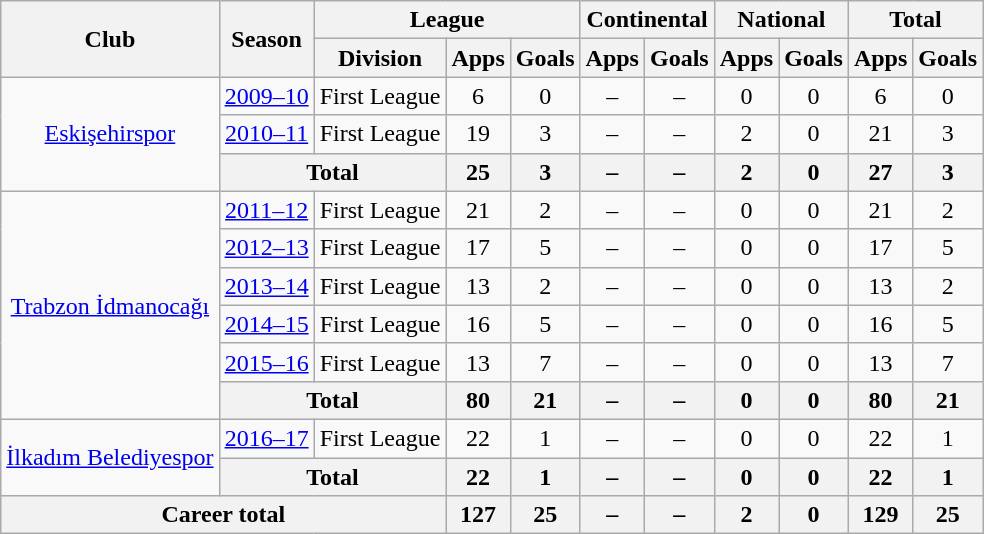<table class="wikitable" style="text-align: center;">
<tr>
<th rowspan="2">Club</th>
<th rowspan="2">Season</th>
<th colspan="3">League</th>
<th colspan="2">Continental</th>
<th colspan="2">National</th>
<th colspan="2">Total</th>
</tr>
<tr>
<th>Division</th>
<th>Apps</th>
<th>Goals</th>
<th>Apps</th>
<th>Goals</th>
<th>Apps</th>
<th>Goals</th>
<th>Apps</th>
<th>Goals</th>
</tr>
<tr>
<td rowspan=3><a href='#'>Eskişehirspor</a></td>
<td><a href='#'>2009–10</a></td>
<td>First League</td>
<td>6</td>
<td>0</td>
<td>–</td>
<td>–</td>
<td>0</td>
<td>0</td>
<td>6</td>
<td>0</td>
</tr>
<tr>
<td><a href='#'>2010–11</a></td>
<td>First League</td>
<td>19</td>
<td>3</td>
<td>–</td>
<td>–</td>
<td>2</td>
<td>0</td>
<td>21</td>
<td>3</td>
</tr>
<tr>
<th colspan=2>Total</th>
<th>25</th>
<th>3</th>
<th>–</th>
<th>–</th>
<th>2</th>
<th>0</th>
<th>27</th>
<th>3</th>
</tr>
<tr>
<td rowspan=6><a href='#'>Trabzon İdmanocağı</a></td>
<td><a href='#'>2011–12</a></td>
<td>First League</td>
<td>21</td>
<td>2</td>
<td>–</td>
<td>–</td>
<td>0</td>
<td>0</td>
<td>21</td>
<td>2</td>
</tr>
<tr>
<td><a href='#'>2012–13</a></td>
<td>First League</td>
<td>17</td>
<td>5</td>
<td>–</td>
<td>–</td>
<td>0</td>
<td>0</td>
<td>17</td>
<td>5</td>
</tr>
<tr>
<td><a href='#'>2013–14</a></td>
<td>First League</td>
<td>13</td>
<td>2</td>
<td>–</td>
<td>–</td>
<td>0</td>
<td>0</td>
<td>13</td>
<td>2</td>
</tr>
<tr>
<td><a href='#'>2014–15</a></td>
<td>First League</td>
<td>16</td>
<td>5</td>
<td>–</td>
<td>–</td>
<td>0</td>
<td>0</td>
<td>16</td>
<td>5</td>
</tr>
<tr>
<td><a href='#'>2015–16</a></td>
<td>First League</td>
<td>13</td>
<td>7</td>
<td>–</td>
<td>–</td>
<td>0</td>
<td>0</td>
<td>13</td>
<td>7</td>
</tr>
<tr>
<th colspan=2>Total</th>
<th>80</th>
<th>21</th>
<th>–</th>
<th>–</th>
<th>0</th>
<th>0</th>
<th>80</th>
<th>21</th>
</tr>
<tr>
<td rowspan=2><a href='#'>İlkadım Belediyespor</a></td>
<td><a href='#'>2016–17</a></td>
<td>First League</td>
<td>22</td>
<td>1</td>
<td>–</td>
<td>–</td>
<td>0</td>
<td>0</td>
<td>22</td>
<td>1</td>
</tr>
<tr>
<th colspan=2>Total</th>
<th>22</th>
<th>1</th>
<th>–</th>
<th>–</th>
<th>0</th>
<th>0</th>
<th>22</th>
<th>1</th>
</tr>
<tr>
<th colspan=3>Career total</th>
<th>127</th>
<th>25</th>
<th>–</th>
<th>–</th>
<th>2</th>
<th>0</th>
<th>129</th>
<th>25</th>
</tr>
</table>
